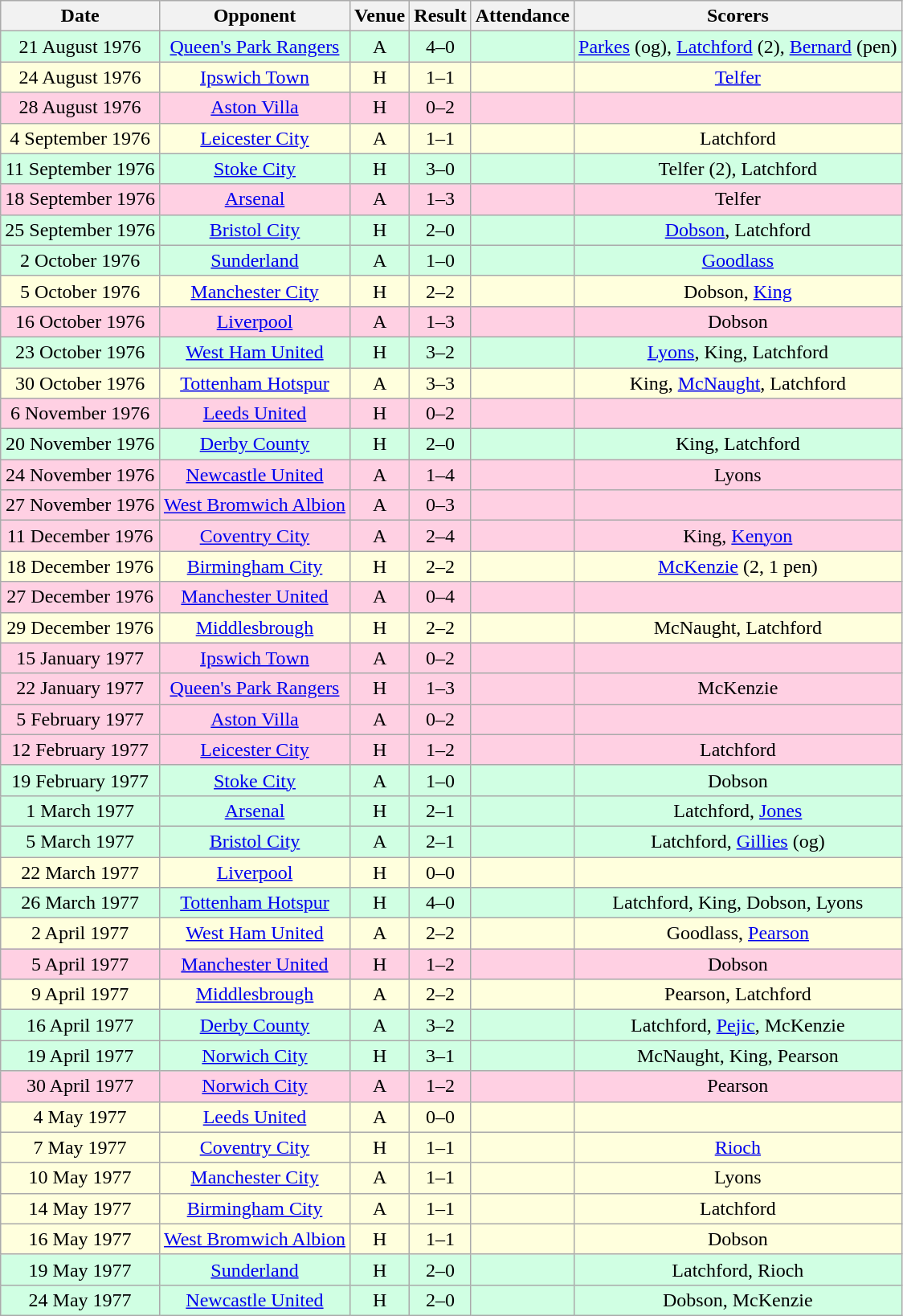<table class="wikitable sortable" style="font-size:100%; text-align:center">
<tr>
<th>Date</th>
<th>Opponent</th>
<th>Venue</th>
<th>Result</th>
<th>Attendance</th>
<th>Scorers</th>
</tr>
<tr style="background-color: #d0ffe3;">
<td>21 August 1976</td>
<td><a href='#'>Queen's Park Rangers</a></td>
<td>A</td>
<td>4–0</td>
<td></td>
<td><a href='#'>Parkes</a> (og), <a href='#'>Latchford</a> (2), <a href='#'>Bernard</a> (pen)</td>
</tr>
<tr style="background-color: #ffffdd;">
<td>24 August 1976</td>
<td><a href='#'>Ipswich Town</a></td>
<td>H</td>
<td>1–1</td>
<td></td>
<td><a href='#'>Telfer</a></td>
</tr>
<tr style="background-color: #ffd0e3;">
<td>28 August 1976</td>
<td><a href='#'>Aston Villa</a></td>
<td>H</td>
<td>0–2</td>
<td></td>
<td></td>
</tr>
<tr style="background-color: #ffffdd;">
<td>4 September 1976</td>
<td><a href='#'>Leicester City</a></td>
<td>A</td>
<td>1–1</td>
<td></td>
<td>Latchford</td>
</tr>
<tr style="background-color: #d0ffe3;">
<td>11 September 1976</td>
<td><a href='#'>Stoke City</a></td>
<td>H</td>
<td>3–0</td>
<td></td>
<td>Telfer (2), Latchford</td>
</tr>
<tr style="background-color: #ffd0e3;">
<td>18 September 1976</td>
<td><a href='#'>Arsenal</a></td>
<td>A</td>
<td>1–3</td>
<td></td>
<td>Telfer</td>
</tr>
<tr style="background-color: #d0ffe3;">
<td>25 September 1976</td>
<td><a href='#'>Bristol City</a></td>
<td>H</td>
<td>2–0</td>
<td></td>
<td><a href='#'>Dobson</a>, Latchford</td>
</tr>
<tr style="background-color: #d0ffe3;">
<td>2 October 1976</td>
<td><a href='#'>Sunderland</a></td>
<td>A</td>
<td>1–0</td>
<td></td>
<td><a href='#'>Goodlass</a></td>
</tr>
<tr style="background-color: #ffffdd;">
<td>5 October 1976</td>
<td><a href='#'>Manchester City</a></td>
<td>H</td>
<td>2–2</td>
<td></td>
<td>Dobson, <a href='#'>King</a></td>
</tr>
<tr style="background-color: #ffd0e3;">
<td>16 October 1976</td>
<td><a href='#'>Liverpool</a></td>
<td>A</td>
<td>1–3</td>
<td></td>
<td>Dobson</td>
</tr>
<tr style="background-color: #d0ffe3;">
<td>23 October 1976</td>
<td><a href='#'>West Ham United</a></td>
<td>H</td>
<td>3–2</td>
<td></td>
<td><a href='#'>Lyons</a>, King, Latchford</td>
</tr>
<tr style="background-color: #ffffdd;">
<td>30 October 1976</td>
<td><a href='#'>Tottenham Hotspur</a></td>
<td>A</td>
<td>3–3</td>
<td></td>
<td>King, <a href='#'>McNaught</a>, Latchford</td>
</tr>
<tr style="background-color: #ffd0e3;">
<td>6 November 1976</td>
<td><a href='#'>Leeds United</a></td>
<td>H</td>
<td>0–2</td>
<td></td>
<td></td>
</tr>
<tr style="background-color: #d0ffe3;">
<td>20 November 1976</td>
<td><a href='#'>Derby County</a></td>
<td>H</td>
<td>2–0</td>
<td></td>
<td>King, Latchford</td>
</tr>
<tr style="background-color: #ffd0e3;">
<td>24 November 1976</td>
<td><a href='#'>Newcastle United</a></td>
<td>A</td>
<td>1–4</td>
<td></td>
<td>Lyons</td>
</tr>
<tr style="background-color: #ffd0e3;">
<td>27 November 1976</td>
<td><a href='#'>West Bromwich Albion</a></td>
<td>A</td>
<td>0–3</td>
<td></td>
<td></td>
</tr>
<tr style="background-color: #ffd0e3;">
<td>11 December 1976</td>
<td><a href='#'>Coventry City</a></td>
<td>A</td>
<td>2–4</td>
<td></td>
<td>King, <a href='#'>Kenyon</a></td>
</tr>
<tr style="background-color: #ffffdd;">
<td>18 December 1976</td>
<td><a href='#'>Birmingham City</a></td>
<td>H</td>
<td>2–2</td>
<td></td>
<td><a href='#'>McKenzie</a> (2, 1 pen)</td>
</tr>
<tr style="background-color: #ffd0e3;">
<td>27 December 1976</td>
<td><a href='#'>Manchester United</a></td>
<td>A</td>
<td>0–4</td>
<td></td>
<td></td>
</tr>
<tr style="background-color: #ffffdd;">
<td>29 December 1976</td>
<td><a href='#'>Middlesbrough</a></td>
<td>H</td>
<td>2–2</td>
<td></td>
<td>McNaught, Latchford</td>
</tr>
<tr style="background-color: #ffd0e3;">
<td>15 January 1977</td>
<td><a href='#'>Ipswich Town</a></td>
<td>A</td>
<td>0–2</td>
<td></td>
<td></td>
</tr>
<tr style="background-color: #ffd0e3;">
<td>22 January 1977</td>
<td><a href='#'>Queen's Park Rangers</a></td>
<td>H</td>
<td>1–3</td>
<td></td>
<td>McKenzie</td>
</tr>
<tr style="background-color: #ffd0e3;">
<td>5 February 1977</td>
<td><a href='#'>Aston Villa</a></td>
<td>A</td>
<td>0–2</td>
<td></td>
<td></td>
</tr>
<tr style="background-color: #ffd0e3;">
<td>12 February 1977</td>
<td><a href='#'>Leicester City</a></td>
<td>H</td>
<td>1–2</td>
<td></td>
<td>Latchford</td>
</tr>
<tr style="background-color: #d0ffe3;">
<td>19 February 1977</td>
<td><a href='#'>Stoke City</a></td>
<td>A</td>
<td>1–0</td>
<td></td>
<td>Dobson</td>
</tr>
<tr style="background-color: #d0ffe3;">
<td>1 March 1977</td>
<td><a href='#'>Arsenal</a></td>
<td>H</td>
<td>2–1</td>
<td></td>
<td>Latchford, <a href='#'>Jones</a></td>
</tr>
<tr style="background-color: #d0ffe3;">
<td>5 March 1977</td>
<td><a href='#'>Bristol City</a></td>
<td>A</td>
<td>2–1</td>
<td></td>
<td>Latchford, <a href='#'>Gillies</a> (og)</td>
</tr>
<tr style="background-color: #ffffdd;">
<td>22 March 1977</td>
<td><a href='#'>Liverpool</a></td>
<td>H</td>
<td>0–0</td>
<td></td>
<td></td>
</tr>
<tr style="background-color: #d0ffe3;">
<td>26 March 1977</td>
<td><a href='#'>Tottenham Hotspur</a></td>
<td>H</td>
<td>4–0</td>
<td></td>
<td>Latchford, King, Dobson, Lyons</td>
</tr>
<tr style="background-color: #ffffdd;">
<td>2 April 1977</td>
<td><a href='#'>West Ham United</a></td>
<td>A</td>
<td>2–2</td>
<td></td>
<td>Goodlass, <a href='#'>Pearson</a></td>
</tr>
<tr style="background-color: #ffd0e3;">
<td>5 April 1977</td>
<td><a href='#'>Manchester United</a></td>
<td>H</td>
<td>1–2</td>
<td></td>
<td>Dobson</td>
</tr>
<tr style="background-color: #ffffdd;">
<td>9 April 1977</td>
<td><a href='#'>Middlesbrough</a></td>
<td>A</td>
<td>2–2</td>
<td></td>
<td>Pearson, Latchford</td>
</tr>
<tr style="background-color: #d0ffe3;">
<td>16 April 1977</td>
<td><a href='#'>Derby County</a></td>
<td>A</td>
<td>3–2</td>
<td></td>
<td>Latchford, <a href='#'>Pejic</a>, McKenzie</td>
</tr>
<tr style="background-color: #d0ffe3;">
<td>19 April 1977</td>
<td><a href='#'>Norwich City</a></td>
<td>H</td>
<td>3–1</td>
<td></td>
<td>McNaught, King, Pearson</td>
</tr>
<tr style="background-color: #ffd0e3;">
<td>30 April 1977</td>
<td><a href='#'>Norwich City</a></td>
<td>A</td>
<td>1–2</td>
<td></td>
<td>Pearson</td>
</tr>
<tr style="background-color: #ffffdd;">
<td>4 May 1977</td>
<td><a href='#'>Leeds United</a></td>
<td>A</td>
<td>0–0</td>
<td></td>
<td></td>
</tr>
<tr style="background-color: #ffffdd;">
<td>7 May 1977</td>
<td><a href='#'>Coventry City</a></td>
<td>H</td>
<td>1–1</td>
<td></td>
<td><a href='#'>Rioch</a></td>
</tr>
<tr style="background-color: #ffffdd;">
<td>10 May 1977</td>
<td><a href='#'>Manchester City</a></td>
<td>A</td>
<td>1–1</td>
<td></td>
<td>Lyons</td>
</tr>
<tr style="background-color: #ffffdd;">
<td>14 May 1977</td>
<td><a href='#'>Birmingham City</a></td>
<td>A</td>
<td>1–1</td>
<td></td>
<td>Latchford</td>
</tr>
<tr style="background-color: #ffffdd;">
<td>16 May 1977</td>
<td><a href='#'>West Bromwich Albion</a></td>
<td>H</td>
<td>1–1</td>
<td></td>
<td>Dobson</td>
</tr>
<tr style="background-color: #d0ffe3;">
<td>19 May 1977</td>
<td><a href='#'>Sunderland</a></td>
<td>H</td>
<td>2–0</td>
<td></td>
<td>Latchford, Rioch</td>
</tr>
<tr style="background-color: #d0ffe3;">
<td>24 May 1977</td>
<td><a href='#'>Newcastle United</a></td>
<td>H</td>
<td>2–0</td>
<td></td>
<td>Dobson, McKenzie</td>
</tr>
</table>
